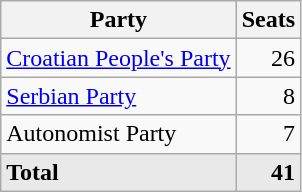<table class=wikitable style="text-align:right">
<tr>
<th>Party</th>
<th>Seats</th>
</tr>
<tr>
<td align=left><a href='#'>Croatian People's Party</a></td>
<td>26</td>
</tr>
<tr>
<td align=left><a href='#'>Serbian Party</a></td>
<td>8</td>
</tr>
<tr>
<td align=left>Autonomist Party</td>
<td>7</td>
</tr>
<tr>
<td align=left style="background-color:#E9E9E9"><strong>Total</strong></td>
<td style="background-color:#E9E9E9"><strong>41</strong></td>
</tr>
</table>
